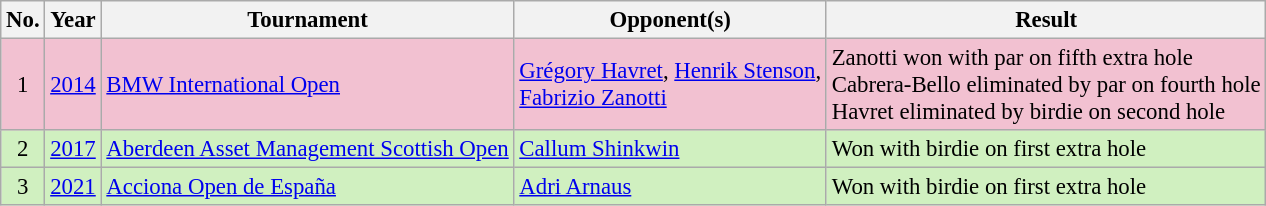<table class="wikitable" style="font-size:95%;">
<tr>
<th>No.</th>
<th>Year</th>
<th>Tournament</th>
<th>Opponent(s)</th>
<th>Result</th>
</tr>
<tr style="background:#F2C1D1;">
<td align=center>1</td>
<td><a href='#'>2014</a></td>
<td><a href='#'>BMW International Open</a></td>
<td> <a href='#'>Grégory Havret</a>,  <a href='#'>Henrik Stenson</a>,<br> <a href='#'>Fabrizio Zanotti</a></td>
<td>Zanotti won with par on fifth extra hole<br>Cabrera-Bello eliminated by par on fourth hole<br>Havret eliminated by birdie on second hole</td>
</tr>
<tr style="background:#D0F0C0;">
<td align=center>2</td>
<td><a href='#'>2017</a></td>
<td><a href='#'>Aberdeen Asset Management Scottish Open</a></td>
<td> <a href='#'>Callum Shinkwin</a></td>
<td>Won with birdie on first extra hole</td>
</tr>
<tr style="background:#D0F0C0;">
<td align=center>3</td>
<td><a href='#'>2021</a></td>
<td><a href='#'>Acciona Open de España</a></td>
<td> <a href='#'>Adri Arnaus</a></td>
<td>Won with birdie on first extra hole</td>
</tr>
</table>
